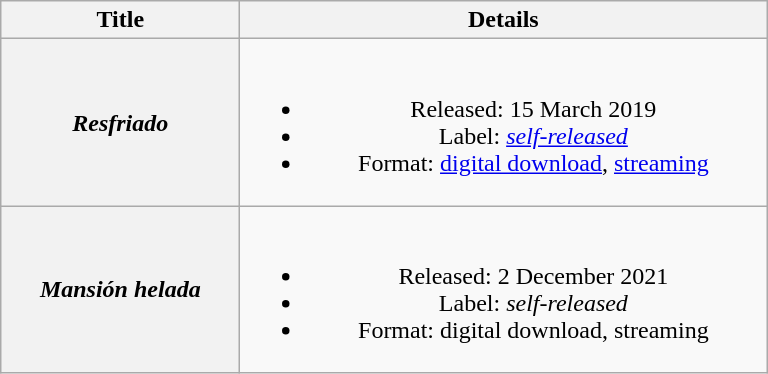<table class="wikitable plainrowheaders" style="text-align:center">
<tr>
<th scope="col" style="width:9.5em">Title</th>
<th scope="col" style="width:21.5em">Details</th>
</tr>
<tr>
<th scope="row"><em>Resfriado</em></th>
<td><br><ul><li>Released: 15 March 2019</li><li>Label: <em><a href='#'>self-released</a></em></li><li>Format: <a href='#'>digital download</a>, <a href='#'>streaming</a></li></ul></td>
</tr>
<tr>
<th scope="row"><em>Mansión helada</em></th>
<td><br><ul><li>Released: 2 December 2021</li><li>Label: <em>self-released</em></li><li>Format: digital download, streaming</li></ul></td>
</tr>
</table>
